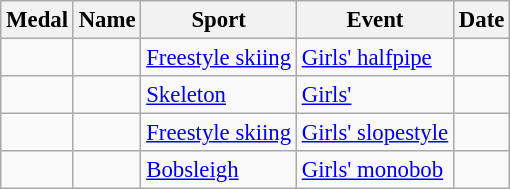<table class="wikitable sortable" style="font-size: 95%">
<tr>
<th>Medal</th>
<th>Name</th>
<th>Sport</th>
<th>Event</th>
<th>Date</th>
</tr>
<tr>
<td></td>
<td></td>
<td><a href='#'>Freestyle skiing</a></td>
<td><a href='#'>Girls' halfpipe</a></td>
<td></td>
</tr>
<tr>
<td></td>
<td></td>
<td><a href='#'>Skeleton</a></td>
<td><a href='#'>Girls'</a></td>
<td></td>
</tr>
<tr>
<td></td>
<td></td>
<td><a href='#'>Freestyle skiing</a></td>
<td><a href='#'>Girls' slopestyle</a></td>
<td></td>
</tr>
<tr>
<td></td>
<td></td>
<td><a href='#'>Bobsleigh</a></td>
<td><a href='#'>Girls' monobob</a></td>
<td></td>
</tr>
</table>
